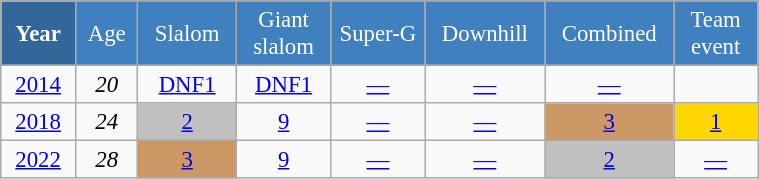<table class="wikitable" style="font-size:95%; text-align:center; border:grey solid 1px; border-collapse:collapse;" width="40%">
<tr style="background-color:#369; color:white;">
<td rowspan="2" colspan="1" width="4%"><strong>Year</strong></td>
</tr>
<tr style="background-color:#4180be; color:white;">
<td width="3%">Age</td>
<td width="5%">Slalom</td>
<td width="5%">Giant<br>slalom</td>
<td width="5%">Super-G</td>
<td width="5%">Downhill</td>
<td width="5%">Combined</td>
<td width="5%">Team event</td>
</tr>
<tr style="background-color:#8CB2D8; color:white;">
</tr>
<tr>
<td><a href='#'>2014</a></td>
<td><em>20</em></td>
<td><a href='#'>DNF1</a></td>
<td><a href='#'>DNF1</a></td>
<td><a href='#'>—</a></td>
<td><a href='#'>—</a></td>
<td><a href='#'>—</a></td>
<td></td>
</tr>
<tr>
<td><a href='#'>2018</a></td>
<td><em>24</em></td>
<td style="background:silver;"><a href='#'>2</a></td>
<td><a href='#'>9</a></td>
<td><a href='#'>—</a></td>
<td><a href='#'>—</a></td>
<td bgcolor=cc9966><a href='#'>3</a></td>
<td bgcolor="gold"><a href='#'>1</a></td>
</tr>
<tr>
<td><a href='#'>2022</a></td>
<td><em>28</em></td>
<td bgcolor=cc9966><a href='#'>3</a></td>
<td><a href='#'>9</a></td>
<td><a href='#'>—</a></td>
<td><a href='#'>—</a></td>
<td style="background:silver;"><a href='#'>2</a></td>
<td><a href='#'>—</a></td>
</tr>
</table>
